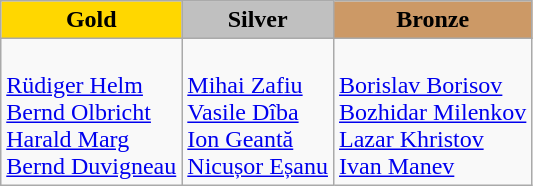<table class=wikitable>
<tr>
<td align=center bgcolor=gold> <strong>Gold</strong></td>
<td align=center bgcolor=silver> <strong>Silver</strong></td>
<td align=center bgcolor=cc9966> <strong>Bronze</strong></td>
</tr>
<tr>
<td><br><a href='#'>Rüdiger Helm</a><br><a href='#'>Bernd Olbricht</a><br><a href='#'>Harald Marg</a><br><a href='#'>Bernd Duvigneau</a></td>
<td><br><a href='#'>Mihai Zafiu</a><br><a href='#'>Vasile Dîba</a><br><a href='#'>Ion Geantă</a><br><a href='#'>Nicușor Eșanu</a></td>
<td><br><a href='#'>Borislav Borisov</a><br><a href='#'>Bozhidar Milenkov</a><br><a href='#'>Lazar Khristov</a><br><a href='#'>Ivan Manev</a></td>
</tr>
</table>
